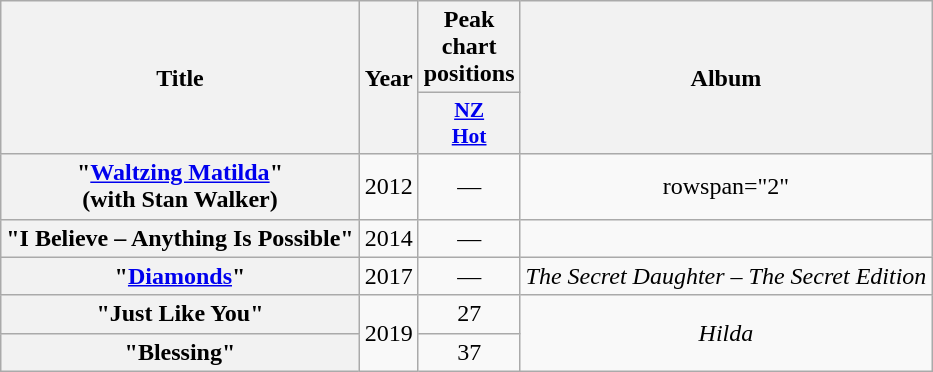<table class="wikitable plainrowheaders" style="text-align:center;">
<tr>
<th scope="col" rowspan="2">Title</th>
<th scope="col" rowspan="2" style="width:1em;">Year</th>
<th scope="col" colspan="1">Peak chart positions</th>
<th scope="col" rowspan="2">Album</th>
</tr>
<tr>
<th scope="col" style="width:3em;font-size:90%;"><a href='#'>NZ<br>Hot</a><br></th>
</tr>
<tr>
<th scope="row">"<a href='#'>Waltzing Matilda</a>"<br><span>(with Stan Walker)</span></th>
<td>2012</td>
<td>—</td>
<td>rowspan="2" </td>
</tr>
<tr>
<th scope="row">"I Believe – Anything Is Possible"</th>
<td>2014</td>
<td>—</td>
</tr>
<tr>
<th scope="row">"<a href='#'>Diamonds</a>"</th>
<td>2017</td>
<td>—</td>
<td><em>The Secret Daughter – The Secret Edition</em></td>
</tr>
<tr>
<th scope="row">"Just Like You"</th>
<td rowspan="2">2019</td>
<td>27</td>
<td rowspan="2"><em>Hilda</em></td>
</tr>
<tr>
<th scope="row">"Blessing"</th>
<td>37</td>
</tr>
</table>
